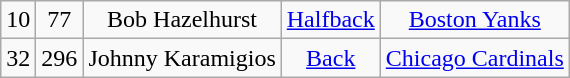<table class="wikitable" style="text-align:center">
<tr>
<td>10</td>
<td>77</td>
<td>Bob Hazelhurst</td>
<td><a href='#'>Halfback</a></td>
<td><a href='#'>Boston Yanks</a></td>
</tr>
<tr>
<td>32</td>
<td>296</td>
<td>Johnny Karamigios</td>
<td><a href='#'>Back</a></td>
<td><a href='#'>Chicago Cardinals</a></td>
</tr>
</table>
